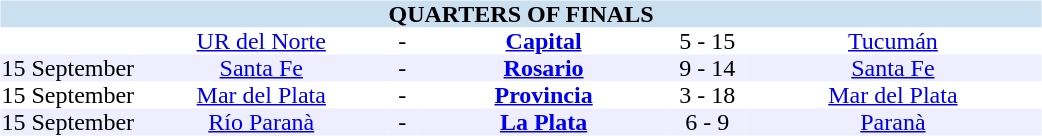<table table width=700>
<tr>
<td width=700 valign="top"><br><table border=0 cellspacing=0 cellpadding=0 style="font-size: 100%; border-collapse: collapse;" width=100%>
<tr bgcolor="#CADFF0">
<td style="font-size:100%"; align="center" colspan="6"><strong>QUARTERS OF FINALS</strong></td>
</tr>
<tr align=center bgcolor=#FFFFFF>
<td width=90></td>
<td width=170><a href='#'>UR del Norte</a></td>
<td width=20>-</td>
<td width=170><strong><a href='#'>Capital</a></strong></td>
<td width=50>5 - 15</td>
<td width=200><a href='#'>Tucumán</a></td>
</tr>
<tr align=center bgcolor=#EEEEFF>
<td width=90>15 September</td>
<td width=170><a href='#'>Santa Fe</a></td>
<td width=20>-</td>
<td width=170><strong><a href='#'>Rosario</a></strong></td>
<td width=50>9 - 14</td>
<td width=200><a href='#'>Santa Fe</a></td>
</tr>
<tr align=center bgcolor=#FFFFFF>
<td width=90>15 September</td>
<td width=170><a href='#'>Mar del Plata</a></td>
<td width=20>-</td>
<td width=170><strong><a href='#'>Provincia</a></strong></td>
<td width=50>3 - 18</td>
<td width=200><a href='#'>Mar del Plata</a></td>
</tr>
<tr align=center bgcolor=#EEEEFF>
<td width=90>15 September</td>
<td width=170><a href='#'>Río Paranà</a></td>
<td width=20>-</td>
<td width=170><strong><a href='#'>La Plata</a></strong></td>
<td width=50>6 - 9</td>
<td width=200><a href='#'>Paranà</a></td>
</tr>
</table>
</td>
</tr>
</table>
